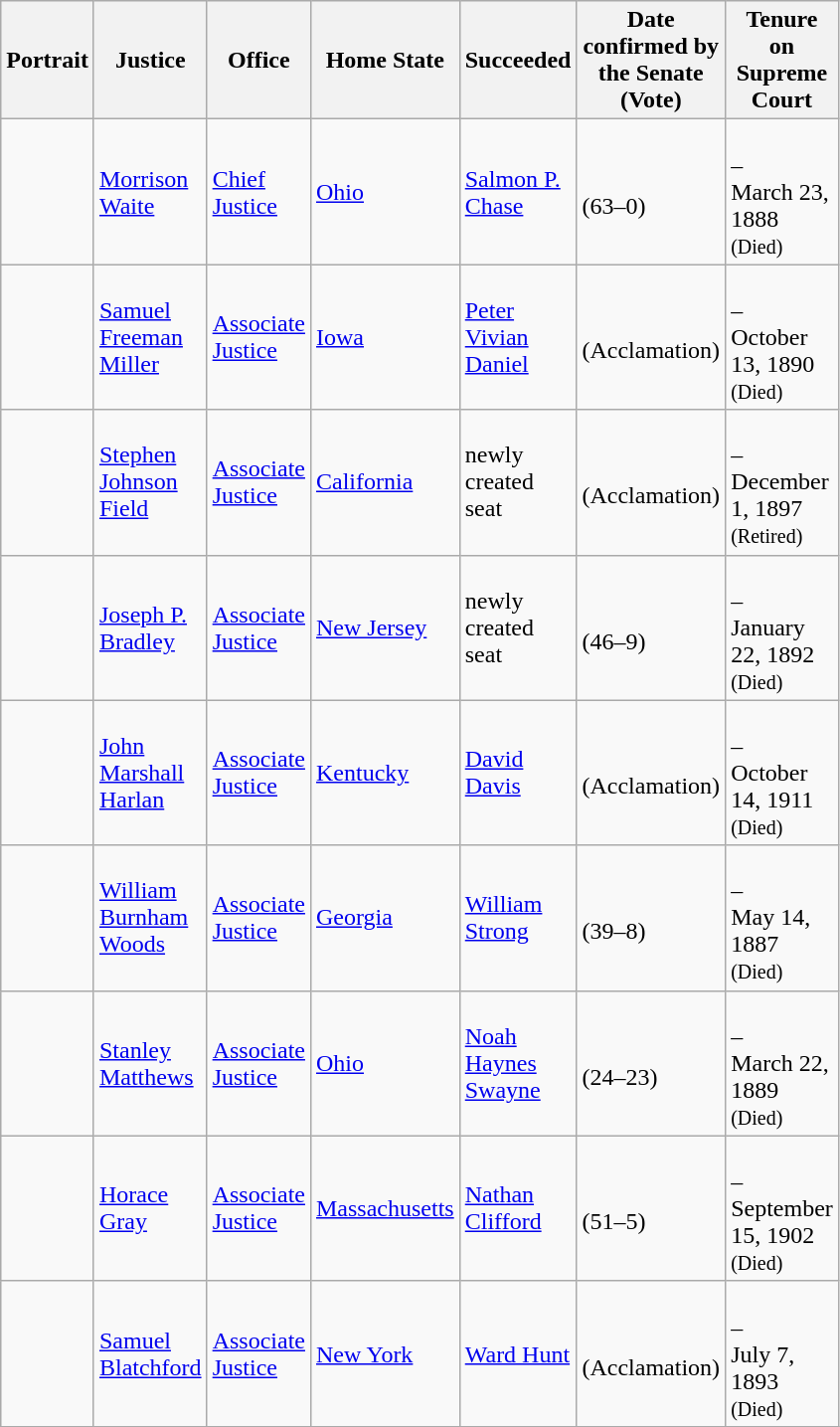<table class="wikitable sortable">
<tr>
<th scope="col" style="width: 10px;">Portrait</th>
<th scope="col" style="width: 10px;">Justice</th>
<th scope="col" style="width: 10px;">Office</th>
<th scope="col" style="width: 10px;">Home State</th>
<th scope="col" style="width: 10px;">Succeeded</th>
<th scope="col" style="width: 10px;">Date confirmed by the Senate<br>(Vote)</th>
<th scope="col" style="width: 10px;">Tenure on Supreme Court</th>
</tr>
<tr>
<td></td>
<td><a href='#'>Morrison Waite</a></td>
<td><a href='#'>Chief Justice</a></td>
<td><a href='#'>Ohio</a></td>
<td><a href='#'>Salmon P. Chase</a></td>
<td><br>(63–0)</td>
<td><br>–<br>March 23, 1888<br><small>(Died)</small></td>
</tr>
<tr>
<td></td>
<td><a href='#'>Samuel Freeman Miller</a></td>
<td><a href='#'>Associate Justice</a></td>
<td><a href='#'>Iowa</a></td>
<td><a href='#'>Peter Vivian Daniel</a></td>
<td><br>(Acclamation)</td>
<td><br>–<br>October 13, 1890<br><small>(Died)</small></td>
</tr>
<tr>
<td></td>
<td><a href='#'>Stephen Johnson Field</a></td>
<td><a href='#'>Associate Justice</a></td>
<td><a href='#'>California</a></td>
<td>newly created seat</td>
<td><br>(Acclamation)</td>
<td><br>–<br>December 1, 1897<br><small>(Retired)</small></td>
</tr>
<tr>
<td></td>
<td><a href='#'>Joseph P. Bradley</a></td>
<td><a href='#'>Associate Justice</a></td>
<td><a href='#'>New Jersey</a></td>
<td>newly created seat</td>
<td><br>(46–9)</td>
<td><br>–<br>January 22, 1892<br><small>(Died)</small></td>
</tr>
<tr>
<td></td>
<td><a href='#'>John Marshall Harlan</a></td>
<td><a href='#'>Associate Justice</a></td>
<td><a href='#'>Kentucky</a></td>
<td><a href='#'>David Davis</a></td>
<td><br>(Acclamation)</td>
<td><br>–<br>October 14, 1911<br><small>(Died)</small></td>
</tr>
<tr>
<td></td>
<td><a href='#'>William Burnham Woods</a></td>
<td><a href='#'>Associate Justice</a></td>
<td><a href='#'>Georgia</a></td>
<td><a href='#'>William Strong</a></td>
<td><br>(39–8)</td>
<td><br>–<br>May 14, 1887<br><small>(Died)</small></td>
</tr>
<tr>
<td></td>
<td><a href='#'>Stanley Matthews</a></td>
<td><a href='#'>Associate Justice</a></td>
<td><a href='#'>Ohio</a></td>
<td><a href='#'>Noah Haynes Swayne</a></td>
<td><br>(24–23)</td>
<td><br>–<br>March 22, 1889<br><small>(Died)</small></td>
</tr>
<tr>
<td></td>
<td><a href='#'>Horace Gray</a></td>
<td><a href='#'>Associate Justice</a></td>
<td><a href='#'>Massachusetts</a></td>
<td><a href='#'>Nathan Clifford</a></td>
<td><br>(51–5)</td>
<td><br>–<br>September 15, 1902<br><small>(Died)</small></td>
</tr>
<tr>
<td></td>
<td><a href='#'>Samuel Blatchford</a></td>
<td><a href='#'>Associate Justice</a></td>
<td><a href='#'>New York</a></td>
<td><a href='#'>Ward Hunt</a></td>
<td><br>(Acclamation)</td>
<td><br>–<br>July 7, 1893<br><small>(Died)</small></td>
</tr>
<tr>
</tr>
</table>
